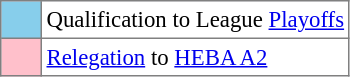<table bgcolor="#f7f8ff" cellpadding="3" cellspacing="0" border="1" style="font-size: 95%; border: gray solid 1px; border-collapse: collapse;text-align:center;">
<tr>
<td style="background: #87ceeb;" width="20"></td>
<td bgcolor="#ffffff" align="left">Qualification to League <a href='#'>Playoffs</a></td>
</tr>
<tr>
<td style="background: #ffc0cb" width="20"></td>
<td bgcolor="#ffffff" align="left"><a href='#'>Relegation</a> to <a href='#'>HEBA A2</a></td>
</tr>
</table>
